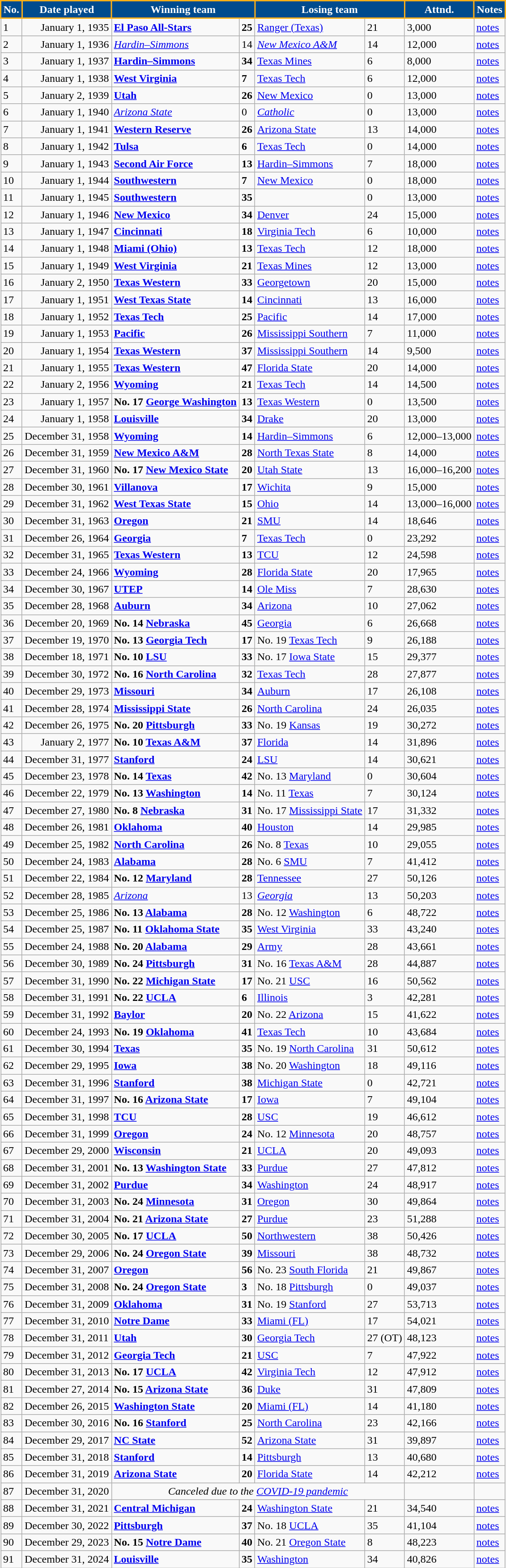<table class="wikitable">
<tr>
<th style="background:#004B8E; color:#FFFFFF; border: 2px solid #FDAF17;">No.</th>
<th style="background:#004B8E; color:#FFFFFF; border: 2px solid #FDAF17;">Date played</th>
<th style="background:#004B8E; color:#FFFFFF; border: 2px solid #FDAF17;" colspan="2">Winning team</th>
<th style="background:#004B8E; color:#FFFFFF; border: 2px solid #FDAF17;" colspan="2">Losing team</th>
<th style="background:#004B8E; color:#FFFFFF; border: 2px solid #FDAF17;">Attnd.</th>
<th style="background:#004B8E; color:#FFFFFF; border: 2px solid #FDAF17;">Notes</th>
</tr>
<tr>
<td>1</td>
<td align=right>January 1, 1935</td>
<td><strong><a href='#'>El Paso All-Stars</a></strong></td>
<td><strong>25</strong></td>
<td><a href='#'>Ranger (Texas)</a></td>
<td>21</td>
<td>3,000</td>
<td><a href='#'>notes</a></td>
</tr>
<tr>
<td>2</td>
<td align=right>January 1, 1936</td>
<td><em><a href='#'>Hardin–Simmons</a></em></td>
<td>14</td>
<td><em><a href='#'>New Mexico A&M</a></em></td>
<td>14</td>
<td>12,000</td>
<td><a href='#'>notes</a></td>
</tr>
<tr>
<td>3</td>
<td align=right>January 1, 1937</td>
<td><strong><a href='#'>Hardin–Simmons</a></strong></td>
<td><strong>34</strong></td>
<td><a href='#'>Texas Mines</a></td>
<td>6</td>
<td>8,000</td>
<td><a href='#'>notes</a></td>
</tr>
<tr>
<td>4</td>
<td align=right>January 1, 1938</td>
<td><strong><a href='#'>West Virginia</a></strong></td>
<td><strong>7</strong></td>
<td><a href='#'>Texas Tech</a></td>
<td>6</td>
<td>12,000</td>
<td><a href='#'>notes</a></td>
</tr>
<tr>
<td>5</td>
<td align=right>January 2, 1939</td>
<td><strong><a href='#'>Utah</a></strong></td>
<td><strong>26</strong></td>
<td><a href='#'>New Mexico</a></td>
<td>0</td>
<td>13,000</td>
<td><a href='#'>notes</a></td>
</tr>
<tr>
<td>6</td>
<td align=right>January 1, 1940</td>
<td><em><a href='#'>Arizona State</a></em></td>
<td>0</td>
<td><em><a href='#'>Catholic</a></em></td>
<td>0</td>
<td>13,000</td>
<td><a href='#'>notes</a></td>
</tr>
<tr>
<td>7</td>
<td align=right>January 1, 1941</td>
<td><strong><a href='#'>Western Reserve</a></strong></td>
<td><strong>26</strong></td>
<td><a href='#'>Arizona State</a></td>
<td>13</td>
<td>14,000</td>
<td><a href='#'>notes</a></td>
</tr>
<tr>
<td>8</td>
<td align=right>January 1, 1942</td>
<td><strong><a href='#'>Tulsa</a></strong></td>
<td><strong>6</strong></td>
<td><a href='#'>Texas Tech</a></td>
<td>0</td>
<td>14,000</td>
<td><a href='#'>notes</a></td>
</tr>
<tr>
<td>9</td>
<td align=right>January 1, 1943</td>
<td><strong><a href='#'>Second Air Force</a></strong></td>
<td><strong>13</strong></td>
<td><a href='#'>Hardin–Simmons</a></td>
<td>7</td>
<td>18,000</td>
<td><a href='#'>notes</a></td>
</tr>
<tr>
<td>10</td>
<td align=right>January 1, 1944</td>
<td><strong><a href='#'>Southwestern</a></strong></td>
<td><strong>7</strong></td>
<td><a href='#'>New Mexico</a></td>
<td>0</td>
<td>18,000</td>
<td><a href='#'>notes</a></td>
</tr>
<tr>
<td>11</td>
<td align=right>January 1, 1945</td>
<td><strong><a href='#'>Southwestern</a></strong></td>
<td><strong>35</strong></td>
<td></td>
<td>0</td>
<td>13,000</td>
<td><a href='#'>notes</a></td>
</tr>
<tr>
<td>12</td>
<td align=right>January 1, 1946</td>
<td><strong><a href='#'>New Mexico</a></strong></td>
<td><strong>34</strong></td>
<td><a href='#'>Denver</a></td>
<td>24</td>
<td>15,000</td>
<td><a href='#'>notes</a></td>
</tr>
<tr>
<td>13</td>
<td align=right>January 1, 1947</td>
<td><strong><a href='#'>Cincinnati</a></strong></td>
<td><strong>18</strong></td>
<td><a href='#'>Virginia Tech</a></td>
<td>6</td>
<td>10,000</td>
<td><a href='#'>notes</a></td>
</tr>
<tr>
<td>14</td>
<td align=right>January 1, 1948</td>
<td><strong><a href='#'>Miami (Ohio)</a></strong></td>
<td><strong>13</strong></td>
<td><a href='#'>Texas Tech</a></td>
<td>12</td>
<td>18,000</td>
<td><a href='#'>notes</a></td>
</tr>
<tr>
<td>15</td>
<td align=right>January 1, 1949</td>
<td><strong><a href='#'>West Virginia</a></strong></td>
<td><strong>21</strong></td>
<td><a href='#'>Texas Mines</a></td>
<td>12</td>
<td>13,000</td>
<td><a href='#'>notes</a></td>
</tr>
<tr>
<td>16</td>
<td align=right>January 2, 1950</td>
<td><strong><a href='#'>Texas Western</a></strong></td>
<td><strong>33</strong></td>
<td><a href='#'>Georgetown</a></td>
<td>20</td>
<td>15,000</td>
<td><a href='#'>notes</a></td>
</tr>
<tr>
<td>17</td>
<td align=right>January 1, 1951</td>
<td><strong><a href='#'>West Texas State</a></strong></td>
<td><strong>14</strong></td>
<td><a href='#'>Cincinnati</a></td>
<td>13</td>
<td>16,000</td>
<td><a href='#'>notes</a></td>
</tr>
<tr>
<td>18</td>
<td align=right>January 1, 1952</td>
<td><strong><a href='#'>Texas Tech</a></strong></td>
<td><strong>25</strong></td>
<td><a href='#'>Pacific</a></td>
<td>14</td>
<td>17,000</td>
<td><a href='#'>notes</a></td>
</tr>
<tr>
<td>19</td>
<td align=right>January 1, 1953</td>
<td><strong><a href='#'>Pacific</a></strong></td>
<td><strong>26</strong></td>
<td><a href='#'>Mississippi Southern</a></td>
<td>7</td>
<td>11,000</td>
<td><a href='#'>notes</a></td>
</tr>
<tr>
<td>20</td>
<td align=right>January 1, 1954</td>
<td><strong><a href='#'>Texas Western</a></strong></td>
<td><strong>37</strong></td>
<td><a href='#'>Mississippi Southern</a></td>
<td>14</td>
<td>9,500</td>
<td><a href='#'>notes</a></td>
</tr>
<tr>
<td>21</td>
<td align=right>January 1, 1955</td>
<td><strong><a href='#'>Texas Western</a></strong></td>
<td><strong>47</strong></td>
<td><a href='#'>Florida State</a></td>
<td>20</td>
<td>14,000</td>
<td><a href='#'>notes</a></td>
</tr>
<tr>
<td>22</td>
<td align=right>January 2, 1956</td>
<td><strong><a href='#'>Wyoming</a></strong></td>
<td><strong>21</strong></td>
<td><a href='#'>Texas Tech</a></td>
<td>14</td>
<td>14,500</td>
<td><a href='#'>notes</a></td>
</tr>
<tr>
<td>23</td>
<td align=right>January 1, 1957</td>
<td><strong>No. 17 <a href='#'>George Washington</a></strong></td>
<td><strong>13</strong></td>
<td><a href='#'>Texas Western</a></td>
<td>0</td>
<td>13,500</td>
<td><a href='#'>notes</a></td>
</tr>
<tr>
<td>24</td>
<td align=right>January 1, 1958</td>
<td><strong><a href='#'>Louisville</a></strong></td>
<td><strong>34</strong></td>
<td><a href='#'>Drake</a></td>
<td>20</td>
<td>13,000</td>
<td><a href='#'>notes</a></td>
</tr>
<tr>
<td>25</td>
<td>December 31, 1958</td>
<td><strong><a href='#'>Wyoming</a></strong></td>
<td><strong>14</strong></td>
<td><a href='#'>Hardin–Simmons</a></td>
<td>6</td>
<td>12,000–13,000</td>
<td><a href='#'>notes</a></td>
</tr>
<tr>
<td>26</td>
<td>December 31, 1959</td>
<td><strong><a href='#'>New Mexico A&M</a></strong></td>
<td><strong>28</strong></td>
<td><a href='#'>North Texas State</a></td>
<td>8</td>
<td>14,000</td>
<td><a href='#'>notes</a></td>
</tr>
<tr>
<td>27</td>
<td>December 31, 1960</td>
<td><strong>No. 17 <a href='#'>New Mexico State</a></strong></td>
<td><strong>20</strong></td>
<td><a href='#'>Utah State</a></td>
<td>13</td>
<td>16,000–16,200</td>
<td><a href='#'>notes</a></td>
</tr>
<tr>
<td>28</td>
<td>December 30, 1961</td>
<td><strong><a href='#'>Villanova</a></strong></td>
<td><strong>17</strong></td>
<td><a href='#'>Wichita</a></td>
<td>9</td>
<td>15,000</td>
<td><a href='#'>notes</a></td>
</tr>
<tr>
<td>29</td>
<td>December 31, 1962</td>
<td><strong><a href='#'>West Texas State</a></strong></td>
<td><strong>15</strong></td>
<td><a href='#'>Ohio</a></td>
<td>14</td>
<td>13,000–16,000</td>
<td><a href='#'>notes</a></td>
</tr>
<tr>
<td>30</td>
<td>December 31, 1963</td>
<td><strong><a href='#'>Oregon</a></strong></td>
<td><strong>21</strong></td>
<td><a href='#'>SMU</a></td>
<td>14</td>
<td>18,646</td>
<td><a href='#'>notes</a></td>
</tr>
<tr>
<td>31</td>
<td>December 26, 1964</td>
<td><strong><a href='#'>Georgia</a></strong></td>
<td><strong>7</strong></td>
<td><a href='#'>Texas Tech</a></td>
<td>0</td>
<td>23,292</td>
<td><a href='#'>notes</a></td>
</tr>
<tr>
<td>32</td>
<td>December 31, 1965</td>
<td><strong><a href='#'>Texas Western</a></strong></td>
<td><strong>13</strong></td>
<td><a href='#'>TCU</a></td>
<td>12</td>
<td>24,598</td>
<td><a href='#'>notes</a></td>
</tr>
<tr>
<td>33</td>
<td>December 24, 1966</td>
<td><strong><a href='#'>Wyoming</a></strong></td>
<td><strong>28</strong></td>
<td><a href='#'>Florida State</a></td>
<td>20</td>
<td>17,965</td>
<td><a href='#'>notes</a></td>
</tr>
<tr>
<td>34</td>
<td>December 30, 1967</td>
<td><strong><a href='#'>UTEP</a></strong></td>
<td><strong>14</strong></td>
<td><a href='#'>Ole Miss</a></td>
<td>7</td>
<td>28,630</td>
<td><a href='#'>notes</a></td>
</tr>
<tr>
<td>35</td>
<td>December 28, 1968</td>
<td><strong><a href='#'>Auburn</a></strong></td>
<td><strong>34</strong></td>
<td><a href='#'>Arizona</a></td>
<td>10</td>
<td>27,062</td>
<td><a href='#'>notes</a></td>
</tr>
<tr>
<td>36</td>
<td>December 20, 1969</td>
<td><strong>No. 14 <a href='#'>Nebraska</a></strong></td>
<td><strong>45</strong></td>
<td><a href='#'>Georgia</a></td>
<td>6</td>
<td>26,668</td>
<td><a href='#'>notes</a></td>
</tr>
<tr>
<td>37</td>
<td>December 19, 1970</td>
<td><strong>No. 13 <a href='#'>Georgia Tech</a></strong></td>
<td><strong>17</strong></td>
<td>No. 19 <a href='#'>Texas Tech</a></td>
<td>9</td>
<td>26,188</td>
<td><a href='#'>notes</a></td>
</tr>
<tr>
<td>38</td>
<td>December 18, 1971</td>
<td><strong>No. 10 <a href='#'>LSU</a></strong></td>
<td><strong>33</strong></td>
<td>No. 17 <a href='#'>Iowa State</a></td>
<td>15</td>
<td>29,377</td>
<td><a href='#'>notes</a></td>
</tr>
<tr>
<td>39</td>
<td>December 30, 1972</td>
<td><strong>No. 16 <a href='#'>North Carolina</a></strong></td>
<td><strong>32</strong></td>
<td><a href='#'>Texas Tech</a></td>
<td>28</td>
<td>27,877</td>
<td><a href='#'>notes</a></td>
</tr>
<tr>
<td>40</td>
<td>December 29, 1973</td>
<td><strong><a href='#'>Missouri</a></strong></td>
<td><strong>34</strong></td>
<td><a href='#'>Auburn</a></td>
<td>17</td>
<td>26,108</td>
<td><a href='#'>notes</a></td>
</tr>
<tr>
<td>41</td>
<td>December 28, 1974</td>
<td><strong><a href='#'>Mississippi State</a></strong></td>
<td><strong>26</strong></td>
<td><a href='#'>North Carolina</a></td>
<td>24</td>
<td>26,035</td>
<td><a href='#'>notes</a></td>
</tr>
<tr>
<td>42</td>
<td>December 26, 1975</td>
<td><strong>No. 20 <a href='#'>Pittsburgh</a></strong></td>
<td><strong>33</strong></td>
<td>No. 19 <a href='#'>Kansas</a></td>
<td>19</td>
<td>30,272</td>
<td><a href='#'>notes</a></td>
</tr>
<tr>
<td>43</td>
<td align=right>January 2, 1977</td>
<td><strong>No. 10 <a href='#'>Texas A&M</a></strong></td>
<td><strong>37</strong></td>
<td><a href='#'>Florida</a></td>
<td>14</td>
<td>31,896</td>
<td><a href='#'>notes</a></td>
</tr>
<tr>
<td>44</td>
<td>December 31, 1977</td>
<td><strong><a href='#'>Stanford</a></strong></td>
<td><strong>24</strong></td>
<td><a href='#'>LSU</a></td>
<td>14</td>
<td>30,621</td>
<td><a href='#'>notes</a></td>
</tr>
<tr>
<td>45</td>
<td>December 23, 1978</td>
<td><strong>No. 14 <a href='#'>Texas</a></strong></td>
<td><strong>42</strong></td>
<td>No. 13 <a href='#'>Maryland</a></td>
<td>0</td>
<td>30,604</td>
<td><a href='#'>notes</a></td>
</tr>
<tr>
<td>46</td>
<td>December 22, 1979</td>
<td><strong>No. 13 <a href='#'>Washington</a></strong></td>
<td><strong>14</strong></td>
<td>No. 11 <a href='#'>Texas</a></td>
<td>7</td>
<td>30,124</td>
<td><a href='#'>notes</a></td>
</tr>
<tr>
<td>47</td>
<td>December 27, 1980</td>
<td><strong>No. 8 <a href='#'>Nebraska</a></strong></td>
<td><strong>31</strong></td>
<td>No. 17 <a href='#'>Mississippi State</a></td>
<td>17</td>
<td>31,332</td>
<td><a href='#'>notes</a></td>
</tr>
<tr>
<td>48</td>
<td>December 26, 1981</td>
<td><strong><a href='#'>Oklahoma</a></strong></td>
<td><strong>40</strong></td>
<td><a href='#'>Houston</a></td>
<td>14</td>
<td>29,985</td>
<td><a href='#'>notes</a></td>
</tr>
<tr>
<td>49</td>
<td>December 25, 1982</td>
<td><strong><a href='#'>North Carolina</a></strong></td>
<td><strong>26</strong></td>
<td>No. 8 <a href='#'>Texas</a></td>
<td>10</td>
<td>29,055</td>
<td><a href='#'>notes</a></td>
</tr>
<tr>
<td>50</td>
<td>December 24, 1983</td>
<td><strong><a href='#'>Alabama</a></strong></td>
<td><strong>28</strong></td>
<td>No. 6 <a href='#'>SMU</a></td>
<td>7</td>
<td>41,412</td>
<td><a href='#'>notes</a></td>
</tr>
<tr>
<td>51</td>
<td>December 22, 1984</td>
<td><strong>No. 12 <a href='#'>Maryland</a></strong></td>
<td><strong>28</strong></td>
<td><a href='#'>Tennessee</a></td>
<td>27</td>
<td>50,126</td>
<td><a href='#'>notes</a></td>
</tr>
<tr>
<td>52</td>
<td>December 28, 1985</td>
<td><em><a href='#'>Arizona</a></em></td>
<td>13</td>
<td><em><a href='#'>Georgia</a></em></td>
<td>13</td>
<td>50,203</td>
<td><a href='#'>notes</a></td>
</tr>
<tr>
<td>53</td>
<td>December 25, 1986</td>
<td><strong>No. 13 <a href='#'>Alabama</a></strong></td>
<td><strong>28</strong></td>
<td>No. 12 <a href='#'>Washington</a></td>
<td>6</td>
<td>48,722</td>
<td><a href='#'>notes</a></td>
</tr>
<tr>
<td>54</td>
<td>December 25, 1987</td>
<td><strong>No. 11 <a href='#'>Oklahoma State</a></strong></td>
<td><strong>35</strong></td>
<td><a href='#'>West Virginia</a></td>
<td>33</td>
<td>43,240</td>
<td><a href='#'>notes</a></td>
</tr>
<tr>
<td>55</td>
<td>December 24, 1988</td>
<td><strong>No. 20 <a href='#'>Alabama</a></strong></td>
<td><strong>29</strong></td>
<td><a href='#'>Army</a></td>
<td>28</td>
<td>43,661</td>
<td><a href='#'>notes</a></td>
</tr>
<tr>
<td>56</td>
<td>December 30, 1989</td>
<td><strong>No. 24 <a href='#'>Pittsburgh</a></strong></td>
<td><strong>31</strong></td>
<td>No. 16 <a href='#'>Texas A&M</a></td>
<td>28</td>
<td>44,887</td>
<td><a href='#'>notes</a></td>
</tr>
<tr>
<td>57</td>
<td>December 31, 1990</td>
<td><strong>No. 22 <a href='#'>Michigan State</a></strong></td>
<td><strong>17</strong></td>
<td>No. 21 <a href='#'>USC</a></td>
<td>16</td>
<td>50,562</td>
<td><a href='#'>notes</a></td>
</tr>
<tr>
<td>58</td>
<td>December 31, 1991</td>
<td><strong>No. 22 <a href='#'>UCLA</a></strong></td>
<td><strong>6</strong></td>
<td><a href='#'>Illinois</a></td>
<td>3</td>
<td>42,281</td>
<td><a href='#'>notes</a></td>
</tr>
<tr>
<td>59</td>
<td>December 31, 1992</td>
<td><strong><a href='#'>Baylor</a></strong></td>
<td><strong>20</strong></td>
<td>No. 22 <a href='#'>Arizona</a></td>
<td>15</td>
<td>41,622</td>
<td><a href='#'>notes</a></td>
</tr>
<tr>
<td>60</td>
<td>December 24, 1993</td>
<td><strong>No. 19 <a href='#'>Oklahoma</a></strong></td>
<td><strong>41</strong></td>
<td><a href='#'>Texas Tech</a></td>
<td>10</td>
<td>43,684</td>
<td><a href='#'>notes</a></td>
</tr>
<tr>
<td>61</td>
<td>December 30, 1994</td>
<td><strong><a href='#'>Texas</a></strong></td>
<td><strong>35</strong></td>
<td>No. 19 <a href='#'>North Carolina</a></td>
<td>31</td>
<td>50,612</td>
<td><a href='#'>notes</a></td>
</tr>
<tr>
<td>62</td>
<td>December 29, 1995</td>
<td><strong><a href='#'>Iowa</a></strong></td>
<td><strong>38</strong></td>
<td>No. 20 <a href='#'>Washington</a></td>
<td>18</td>
<td>49,116</td>
<td><a href='#'>notes</a></td>
</tr>
<tr>
<td>63</td>
<td>December 31, 1996</td>
<td><strong><a href='#'>Stanford</a></strong></td>
<td><strong>38</strong></td>
<td><a href='#'>Michigan State</a></td>
<td>0</td>
<td>42,721</td>
<td><a href='#'>notes</a></td>
</tr>
<tr>
<td>64</td>
<td>December 31, 1997</td>
<td><strong>No. 16 <a href='#'>Arizona State</a></strong></td>
<td><strong>17</strong></td>
<td><a href='#'>Iowa</a></td>
<td>7</td>
<td>49,104</td>
<td><a href='#'>notes</a></td>
</tr>
<tr>
<td>65</td>
<td>December 31, 1998</td>
<td><strong><a href='#'>TCU</a></strong></td>
<td><strong>28</strong></td>
<td><a href='#'>USC</a></td>
<td>19</td>
<td>46,612</td>
<td><a href='#'>notes</a></td>
</tr>
<tr>
<td>66</td>
<td>December 31, 1999</td>
<td><strong><a href='#'>Oregon</a></strong></td>
<td><strong>24</strong></td>
<td>No. 12 <a href='#'>Minnesota</a></td>
<td>20</td>
<td>48,757</td>
<td><a href='#'>notes</a></td>
</tr>
<tr>
<td>67</td>
<td>December 29, 2000</td>
<td><strong><a href='#'>Wisconsin</a></strong></td>
<td><strong>21</strong></td>
<td><a href='#'>UCLA</a></td>
<td>20</td>
<td>49,093</td>
<td><a href='#'>notes</a></td>
</tr>
<tr>
<td>68</td>
<td>December 31, 2001</td>
<td><strong>No. 13 <a href='#'>Washington State</a></strong></td>
<td><strong>33</strong></td>
<td><a href='#'>Purdue</a></td>
<td>27</td>
<td>47,812</td>
<td><a href='#'>notes</a></td>
</tr>
<tr>
<td>69</td>
<td>December 31, 2002</td>
<td><strong><a href='#'>Purdue</a></strong></td>
<td><strong>34</strong></td>
<td><a href='#'>Washington</a></td>
<td>24</td>
<td>48,917</td>
<td><a href='#'>notes</a></td>
</tr>
<tr>
<td>70</td>
<td>December 31, 2003</td>
<td><strong>No. 24 <a href='#'>Minnesota</a></strong></td>
<td><strong>31</strong></td>
<td><a href='#'>Oregon</a></td>
<td>30</td>
<td>49,864</td>
<td><a href='#'>notes</a></td>
</tr>
<tr>
<td>71</td>
<td>December 31, 2004</td>
<td><strong>No. 21 <a href='#'>Arizona State</a></strong></td>
<td><strong>27</strong></td>
<td><a href='#'>Purdue</a></td>
<td>23</td>
<td>51,288</td>
<td><a href='#'>notes</a></td>
</tr>
<tr>
<td>72</td>
<td>December 30, 2005</td>
<td><strong>No. 17 <a href='#'>UCLA</a></strong></td>
<td><strong>50</strong></td>
<td><a href='#'>Northwestern</a></td>
<td>38</td>
<td>50,426</td>
<td><a href='#'>notes</a></td>
</tr>
<tr>
<td>73</td>
<td>December 29, 2006</td>
<td><strong>No. 24 <a href='#'>Oregon State</a></strong></td>
<td><strong>39</strong></td>
<td><a href='#'>Missouri</a></td>
<td>38</td>
<td>48,732</td>
<td><a href='#'>notes</a></td>
</tr>
<tr>
<td>74</td>
<td>December 31, 2007</td>
<td><strong><a href='#'>Oregon</a></strong></td>
<td><strong>56</strong></td>
<td>No. 23 <a href='#'>South Florida</a></td>
<td>21</td>
<td>49,867</td>
<td><a href='#'>notes</a></td>
</tr>
<tr>
<td>75</td>
<td>December 31, 2008</td>
<td><strong>No. 24 <a href='#'>Oregon State</a></strong></td>
<td><strong>3</strong></td>
<td>No. 18 <a href='#'>Pittsburgh</a></td>
<td>0</td>
<td>49,037</td>
<td><a href='#'>notes</a></td>
</tr>
<tr>
<td>76</td>
<td>December 31, 2009</td>
<td><strong><a href='#'>Oklahoma</a></strong></td>
<td><strong>31</strong></td>
<td>No. 19 <a href='#'>Stanford</a></td>
<td>27</td>
<td>53,713</td>
<td><a href='#'>notes</a></td>
</tr>
<tr>
<td>77</td>
<td>December 31, 2010</td>
<td><strong><a href='#'>Notre Dame</a></strong></td>
<td><strong>33</strong></td>
<td><a href='#'>Miami (FL)</a></td>
<td>17</td>
<td>54,021</td>
<td><a href='#'>notes</a></td>
</tr>
<tr>
<td>78</td>
<td>December 31, 2011</td>
<td><strong><a href='#'>Utah</a></strong></td>
<td><strong>30</strong></td>
<td><a href='#'>Georgia Tech</a></td>
<td>27 (OT)</td>
<td>48,123</td>
<td><a href='#'>notes</a></td>
</tr>
<tr>
<td>79</td>
<td>December 31, 2012</td>
<td><strong><a href='#'>Georgia Tech</a></strong></td>
<td><strong>21</strong></td>
<td><a href='#'>USC</a></td>
<td>7</td>
<td>47,922</td>
<td><a href='#'>notes</a></td>
</tr>
<tr |->
<td>80</td>
<td>December 31, 2013</td>
<td><strong>No. 17 <a href='#'>UCLA</a></strong></td>
<td><strong>42</strong></td>
<td><a href='#'>Virginia Tech</a></td>
<td>12</td>
<td>47,912</td>
<td><a href='#'>notes</a></td>
</tr>
<tr |->
<td>81</td>
<td>December 27, 2014</td>
<td><strong>No. 15 <a href='#'>Arizona State</a></strong></td>
<td><strong>36</strong></td>
<td><a href='#'>Duke</a></td>
<td>31</td>
<td>47,809</td>
<td><a href='#'>notes</a></td>
</tr>
<tr |->
<td>82</td>
<td>December 26, 2015</td>
<td><strong><a href='#'>Washington State</a></strong></td>
<td><strong>20</strong></td>
<td><a href='#'>Miami (FL)</a></td>
<td>14</td>
<td>41,180</td>
<td><a href='#'>notes</a></td>
</tr>
<tr>
<td>83</td>
<td>December 30, 2016</td>
<td><strong>No. 16 <a href='#'>Stanford</a></strong></td>
<td><strong>25</strong></td>
<td><a href='#'>North Carolina</a></td>
<td>23</td>
<td>42,166</td>
<td><a href='#'>notes</a></td>
</tr>
<tr>
<td>84</td>
<td>December 29, 2017</td>
<td><strong><a href='#'>NC State</a></strong></td>
<td><strong>52</strong></td>
<td><a href='#'>Arizona State</a></td>
<td>31</td>
<td>39,897</td>
<td><a href='#'>notes</a></td>
</tr>
<tr>
<td>85</td>
<td>December 31, 2018</td>
<td><strong><a href='#'>Stanford</a></strong></td>
<td><strong>14</strong></td>
<td><a href='#'>Pittsburgh</a></td>
<td>13</td>
<td>40,680</td>
<td><a href='#'>notes</a></td>
</tr>
<tr>
<td>86</td>
<td>December 31, 2019</td>
<td><strong><a href='#'>Arizona State</a></strong></td>
<td><strong>20</strong></td>
<td><a href='#'>Florida State</a></td>
<td>14</td>
<td>42,212</td>
<td><a href='#'>notes</a></td>
</tr>
<tr>
<td>87</td>
<td>December 31, 2020</td>
<td colspan=4 style="text-align:center"><em>Canceled due to the <a href='#'>COVID-19 pandemic</a></em></td>
<td align=center></td>
<td></td>
</tr>
<tr>
<td>88</td>
<td>December 31, 2021</td>
<td><strong><a href='#'>Central Michigan</a></strong></td>
<td><strong>24</strong></td>
<td><a href='#'>Washington State</a></td>
<td>21</td>
<td>34,540</td>
<td><a href='#'>notes</a></td>
</tr>
<tr>
<td>89</td>
<td>December 30, 2022</td>
<td><strong><a href='#'>Pittsburgh</a></strong></td>
<td><strong>37</strong></td>
<td>No. 18 <a href='#'>UCLA</a></td>
<td>35</td>
<td>41,104</td>
<td><a href='#'>notes</a></td>
</tr>
<tr>
<td>90</td>
<td>December 29, 2023</td>
<td><strong>No. 15 <a href='#'>Notre Dame</a></strong></td>
<td><strong>40</strong></td>
<td>No. 21 <a href='#'>Oregon State</a></td>
<td>8</td>
<td>48,223</td>
<td><a href='#'>notes</a></td>
</tr>
<tr>
<td>91</td>
<td>December 31, 2024</td>
<td><strong><a href='#'>Louisville</a></strong></td>
<td><strong>35</strong></td>
<td><a href='#'>Washington</a></td>
<td>34</td>
<td>40,826</td>
<td><a href='#'>notes</a></td>
</tr>
</table>
